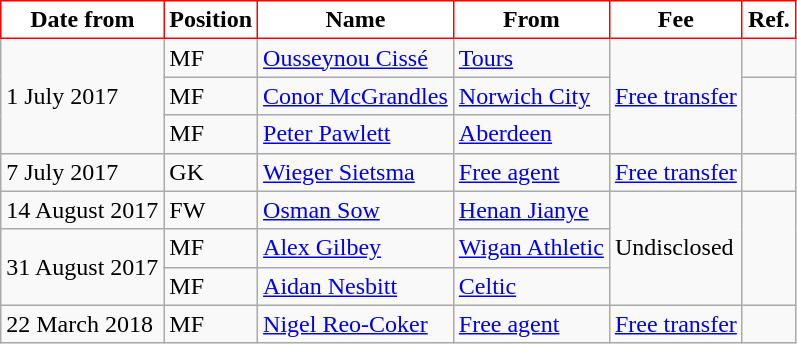<table class="wikitable">
<tr>
<th style="background:#FFFFFF; color:black; border:1px solid red;">Date from</th>
<th style="background:#FFFFFF; color:black; border:1px solid red;">Position</th>
<th style="background:#FFFFFF; color:black; border:1px solid red;">Name</th>
<th style="background:#FFFFFF; color:black; border:1px solid red;">From</th>
<th style="background:#FFFFFF; color:black; border:1px solid red;">Fee</th>
<th style="background:#FFFFFF; color:black; border:1px solid red;">Ref.</th>
</tr>
<tr>
<td rowspan="3">1 July 2017</td>
<td>MF</td>
<td> <a href='#'>Ousseynou Cissé</a></td>
<td> <a href='#'>Tours</a></td>
<td rowspan="3"><a href='#'>Free transfer</a></td>
<td></td>
</tr>
<tr>
<td>MF</td>
<td> <a href='#'>Conor McGrandles</a></td>
<td><a href='#'>Norwich City</a></td>
<td rowspan="2"></td>
</tr>
<tr>
<td>MF</td>
<td> <a href='#'>Peter Pawlett</a></td>
<td> <a href='#'>Aberdeen</a></td>
</tr>
<tr>
<td>7 July 2017</td>
<td>GK</td>
<td> <a href='#'>Wieger Sietsma</a></td>
<td><a href='#'>Free agent</a></td>
<td><a href='#'>Free transfer</a></td>
<td></td>
</tr>
<tr>
<td>14 August 2017</td>
<td>FW</td>
<td> <a href='#'>Osman Sow</a></td>
<td> <a href='#'>Henan Jianye</a></td>
<td rowspan="3">Undisclosed</td>
<td rowspan="3"></td>
</tr>
<tr>
<td rowspan="2">31 August 2017</td>
<td>MF</td>
<td> <a href='#'>Alex Gilbey</a></td>
<td><a href='#'>Wigan Athletic</a></td>
</tr>
<tr>
<td>MF</td>
<td> <a href='#'>Aidan Nesbitt</a></td>
<td> <a href='#'>Celtic</a></td>
</tr>
<tr>
<td>22 March 2018</td>
<td>MF</td>
<td> <a href='#'>Nigel Reo-Coker</a></td>
<td><a href='#'>Free agent</a></td>
<td><a href='#'>Free transfer</a></td>
<td></td>
</tr>
</table>
